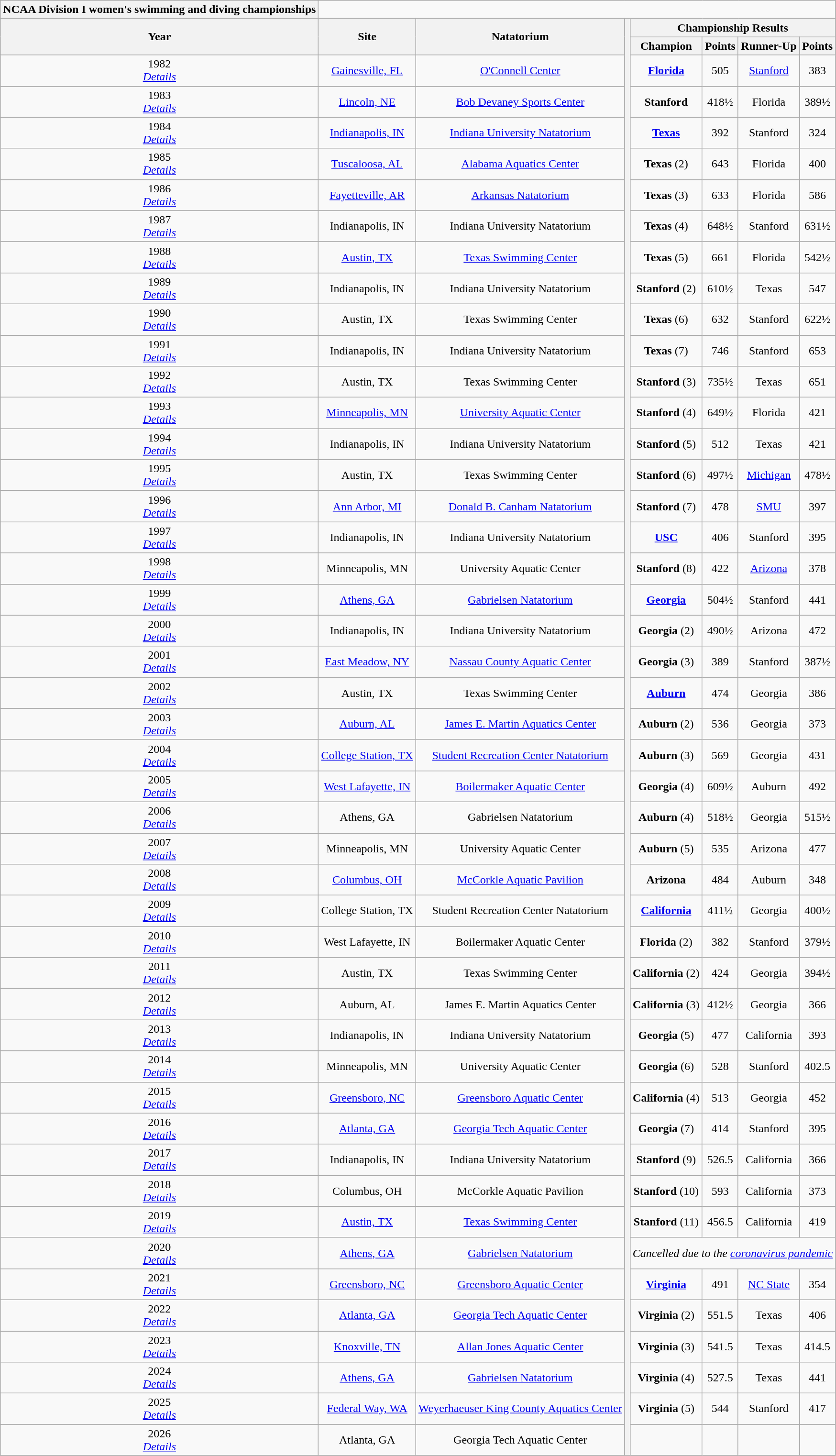<table class="wikitable" style="text-align:center">
<tr>
<th style=>NCAA Division I women's swimming and diving championships</th>
</tr>
<tr>
<th rowspan="2">Year</th>
<th rowspan="2">Site</th>
<th rowspan="2">Natatorium</th>
<th rowspan="47"></th>
<th colspan=4>Championship Results</th>
</tr>
<tr>
<th>Champion</th>
<th>Points</th>
<th>Runner-Up</th>
<th>Points</th>
</tr>
<tr>
<td>1982<br><em><a href='#'>Details</a></em></td>
<td><a href='#'>Gainesville, FL</a></td>
<td><a href='#'>O'Connell Center</a></td>
<td><strong><a href='#'>Florida</a></strong></td>
<td align=center>505</td>
<td><a href='#'>Stanford</a></td>
<td align=center>383</td>
</tr>
<tr>
<td>1983<br><em><a href='#'>Details</a></em></td>
<td><a href='#'>Lincoln, NE</a></td>
<td><a href='#'>Bob Devaney Sports Center</a></td>
<td><strong>Stanford</strong></td>
<td align=center>418½</td>
<td>Florida</td>
<td align=center>389½</td>
</tr>
<tr>
<td>1984<br><em><a href='#'>Details</a></em></td>
<td><a href='#'>Indianapolis, IN</a></td>
<td><a href='#'>Indiana University Natatorium</a></td>
<td><strong><a href='#'>Texas</a></strong></td>
<td align=center>392</td>
<td>Stanford</td>
<td align=center>324</td>
</tr>
<tr>
<td>1985<br><em><a href='#'>Details</a></em></td>
<td><a href='#'>Tuscaloosa, AL</a></td>
<td><a href='#'>Alabama Aquatics Center</a></td>
<td><strong>Texas</strong> (2)</td>
<td align=center>643</td>
<td>Florida</td>
<td align=center>400</td>
</tr>
<tr>
<td>1986<br><em><a href='#'>Details</a></em></td>
<td><a href='#'>Fayetteville, AR</a></td>
<td><a href='#'>Arkansas Natatorium</a></td>
<td><strong>Texas</strong> (3)</td>
<td align=center>633</td>
<td>Florida</td>
<td align=center>586</td>
</tr>
<tr>
<td>1987<br><em><a href='#'>Details</a></em></td>
<td>Indianapolis, IN</td>
<td>Indiana University Natatorium</td>
<td><strong>Texas</strong> (4)</td>
<td align=center>648½</td>
<td>Stanford</td>
<td align=center>631½</td>
</tr>
<tr>
<td>1988<br><em><a href='#'>Details</a></em></td>
<td><a href='#'>Austin, TX</a></td>
<td><a href='#'>Texas Swimming Center</a></td>
<td><strong>Texas</strong> (5)</td>
<td align=center>661</td>
<td>Florida</td>
<td align=center>542½</td>
</tr>
<tr>
<td>1989<br><em><a href='#'>Details</a></em></td>
<td>Indianapolis, IN</td>
<td>Indiana University Natatorium</td>
<td><strong>Stanford</strong> (2)</td>
<td align=center>610½</td>
<td>Texas</td>
<td align=center>547</td>
</tr>
<tr>
<td>1990<br><em><a href='#'>Details</a></em></td>
<td>Austin, TX</td>
<td>Texas Swimming Center</td>
<td><strong>Texas</strong> (6)</td>
<td align=center>632</td>
<td>Stanford</td>
<td align=center>622½</td>
</tr>
<tr>
<td>1991<br><em><a href='#'>Details</a></em></td>
<td>Indianapolis, IN</td>
<td>Indiana University Natatorium</td>
<td><strong>Texas</strong> (7)</td>
<td align=center>746</td>
<td>Stanford</td>
<td align=center>653</td>
</tr>
<tr>
<td>1992<br><em><a href='#'>Details</a></em></td>
<td>Austin, TX</td>
<td>Texas Swimming Center</td>
<td><strong>Stanford</strong> (3)</td>
<td align=center>735½</td>
<td>Texas</td>
<td align=center>651</td>
</tr>
<tr>
<td>1993<br><em><a href='#'>Details</a></em></td>
<td><a href='#'>Minneapolis, MN</a></td>
<td><a href='#'>University Aquatic Center</a></td>
<td><strong>Stanford</strong> (4)</td>
<td align=center>649½</td>
<td>Florida</td>
<td align=center>421</td>
</tr>
<tr>
<td>1994<br><em><a href='#'>Details</a></em></td>
<td>Indianapolis, IN</td>
<td>Indiana University Natatorium</td>
<td><strong>Stanford</strong> (5)</td>
<td align=center>512</td>
<td>Texas</td>
<td align=center>421</td>
</tr>
<tr>
<td>1995<br><em><a href='#'>Details</a></em></td>
<td>Austin, TX</td>
<td>Texas Swimming Center</td>
<td><strong>Stanford</strong> (6)</td>
<td align=center>497½</td>
<td><a href='#'>Michigan</a></td>
<td align=center>478½</td>
</tr>
<tr>
<td>1996<br><em><a href='#'>Details</a></em></td>
<td><a href='#'>Ann Arbor, MI</a></td>
<td><a href='#'>Donald B. Canham Natatorium</a></td>
<td><strong>Stanford</strong> (7)</td>
<td align=center>478</td>
<td><a href='#'>SMU</a></td>
<td align=center>397</td>
</tr>
<tr>
<td>1997<br><em><a href='#'>Details</a></em></td>
<td>Indianapolis, IN</td>
<td>Indiana University Natatorium</td>
<td><strong><a href='#'>USC</a></strong></td>
<td align=center>406</td>
<td>Stanford</td>
<td align=center>395</td>
</tr>
<tr>
<td>1998<br><em><a href='#'>Details</a></em></td>
<td>Minneapolis, MN</td>
<td>University Aquatic Center</td>
<td><strong>Stanford</strong> (8)</td>
<td align=center>422</td>
<td><a href='#'>Arizona</a></td>
<td align=center>378</td>
</tr>
<tr>
<td>1999<br><em><a href='#'>Details</a></em></td>
<td><a href='#'>Athens, GA</a></td>
<td><a href='#'>Gabrielsen Natatorium</a></td>
<td><strong><a href='#'>Georgia</a></strong></td>
<td align=center>504½</td>
<td>Stanford</td>
<td align=center>441</td>
</tr>
<tr>
<td>2000<br><em><a href='#'>Details</a></em></td>
<td>Indianapolis, IN</td>
<td>Indiana University Natatorium</td>
<td><strong>Georgia</strong> (2)</td>
<td align=center>490½</td>
<td>Arizona</td>
<td align=center>472</td>
</tr>
<tr>
<td>2001<br><em><a href='#'>Details</a></em></td>
<td><a href='#'>East Meadow, NY</a></td>
<td><a href='#'>Nassau County Aquatic Center</a></td>
<td><strong>Georgia</strong> (3)</td>
<td align=center>389</td>
<td>Stanford</td>
<td align=center>387½</td>
</tr>
<tr>
<td>2002<br><em><a href='#'>Details</a></em></td>
<td>Austin, TX</td>
<td>Texas Swimming Center</td>
<td><strong><a href='#'>Auburn</a></strong></td>
<td align=center>474</td>
<td>Georgia</td>
<td align=center>386</td>
</tr>
<tr>
<td>2003<br><em><a href='#'>Details</a></em></td>
<td><a href='#'>Auburn, AL</a></td>
<td><a href='#'>James E. Martin Aquatics Center</a></td>
<td><strong>Auburn</strong> (2)</td>
<td align=center>536</td>
<td>Georgia</td>
<td align=center>373</td>
</tr>
<tr>
<td>2004<br><em><a href='#'>Details</a></em></td>
<td><a href='#'>College Station, TX</a></td>
<td><a href='#'>Student Recreation Center Natatorium</a></td>
<td><strong>Auburn</strong> (3)</td>
<td align=center>569</td>
<td>Georgia</td>
<td align=center>431</td>
</tr>
<tr>
<td>2005<br><em><a href='#'>Details</a></em></td>
<td><a href='#'>West Lafayette, IN</a></td>
<td><a href='#'>Boilermaker Aquatic Center</a></td>
<td><strong>Georgia</strong> (4)</td>
<td align=center>609½</td>
<td>Auburn</td>
<td align=center>492</td>
</tr>
<tr>
<td>2006<br><em><a href='#'>Details</a></em></td>
<td>Athens, GA</td>
<td>Gabrielsen Natatorium</td>
<td><strong>Auburn</strong> (4)</td>
<td align=center>518½</td>
<td>Georgia</td>
<td align=center>515½</td>
</tr>
<tr>
<td>2007<br><em><a href='#'>Details</a></em></td>
<td>Minneapolis, MN</td>
<td>University Aquatic Center</td>
<td><strong>Auburn</strong> (5)</td>
<td align=center>535</td>
<td>Arizona</td>
<td align=center>477</td>
</tr>
<tr>
<td>2008<br><em><a href='#'>Details</a></em></td>
<td><a href='#'>Columbus, OH</a></td>
<td><a href='#'>McCorkle Aquatic Pavilion</a></td>
<td><strong>Arizona</strong></td>
<td align=center>484</td>
<td>Auburn</td>
<td align=center>348</td>
</tr>
<tr>
<td>2009<br><em><a href='#'>Details</a></em></td>
<td>College Station, TX</td>
<td>Student Recreation Center Natatorium</td>
<td><strong><a href='#'>California</a></strong></td>
<td align=center>411½</td>
<td>Georgia</td>
<td align=center>400½</td>
</tr>
<tr>
<td>2010<br><em><a href='#'>Details</a></em></td>
<td>West Lafayette, IN</td>
<td>Boilermaker Aquatic Center</td>
<td><strong>Florida</strong> (2)</td>
<td align=center>382</td>
<td>Stanford</td>
<td align=center>379½</td>
</tr>
<tr>
<td>2011<br><em><a href='#'>Details</a></em></td>
<td>Austin, TX</td>
<td>Texas Swimming Center</td>
<td><strong>California</strong> (2)</td>
<td align=center>424</td>
<td>Georgia</td>
<td align=center>394½</td>
</tr>
<tr>
<td>2012<br><em><a href='#'>Details</a></em></td>
<td>Auburn, AL</td>
<td>James E. Martin Aquatics Center</td>
<td><strong>California</strong> (3)</td>
<td align=center>412½</td>
<td>Georgia</td>
<td align=center>366</td>
</tr>
<tr>
<td>2013<br><em><a href='#'>Details</a></em></td>
<td>Indianapolis, IN</td>
<td>Indiana University Natatorium</td>
<td><strong>Georgia</strong> (5)</td>
<td align=center>477</td>
<td>California</td>
<td align=center>393</td>
</tr>
<tr>
<td>2014<br><em><a href='#'>Details</a></em></td>
<td>Minneapolis, MN</td>
<td>University Aquatic Center</td>
<td><strong>Georgia</strong> (6)</td>
<td align=center>528</td>
<td>Stanford</td>
<td align=center>402.5</td>
</tr>
<tr>
<td>2015<br><em><a href='#'>Details</a></em></td>
<td><a href='#'>Greensboro, NC</a></td>
<td><a href='#'>Greensboro Aquatic Center</a></td>
<td><strong>California</strong> (4)</td>
<td align=center>513</td>
<td>Georgia</td>
<td align=center>452</td>
</tr>
<tr>
<td>2016<br><em><a href='#'>Details</a></em></td>
<td><a href='#'>Atlanta, GA</a></td>
<td><a href='#'>Georgia Tech Aquatic Center</a></td>
<td><strong>Georgia</strong> (7)</td>
<td align=center>414</td>
<td>Stanford</td>
<td align=center>395</td>
</tr>
<tr>
<td>2017<br><em><a href='#'>Details</a></em></td>
<td>Indianapolis, IN</td>
<td>Indiana University Natatorium</td>
<td><strong>Stanford</strong> (9)</td>
<td align=center>526.5</td>
<td>California</td>
<td align=center>366</td>
</tr>
<tr>
<td>2018<br><em><a href='#'>Details</a></em></td>
<td>Columbus, OH</td>
<td>McCorkle Aquatic Pavilion</td>
<td><strong>Stanford</strong> (10)</td>
<td align=center>593</td>
<td>California</td>
<td align=center>373</td>
</tr>
<tr>
<td>2019<br><em><a href='#'>Details</a></em></td>
<td><a href='#'>Austin, TX</a></td>
<td><a href='#'>Texas Swimming Center</a></td>
<td><strong>Stanford</strong> (11)</td>
<td align=center>456.5</td>
<td>California</td>
<td align=center>419</td>
</tr>
<tr>
<td>2020<br><em><a href='#'>Details</a></em></td>
<td><a href='#'>Athens, GA</a></td>
<td><a href='#'>Gabrielsen Natatorium</a></td>
<td colspan=4 align=center><em>Cancelled due to the <a href='#'>coronavirus pandemic</a></em></td>
</tr>
<tr>
<td>2021<br><em><a href='#'>Details</a></em></td>
<td><a href='#'>Greensboro, NC</a></td>
<td><a href='#'>Greensboro Aquatic Center</a></td>
<td><strong><a href='#'>Virginia</a></strong></td>
<td align=center>491</td>
<td><a href='#'>NC State</a></td>
<td align=center>354</td>
</tr>
<tr>
<td>2022<br><em><a href='#'>Details</a></em></td>
<td><a href='#'>Atlanta, GA</a></td>
<td><a href='#'>Georgia Tech Aquatic Center</a></td>
<td><strong>Virginia</strong> (2)</td>
<td align=center>551.5</td>
<td>Texas</td>
<td align=center>406</td>
</tr>
<tr>
<td>2023<br><em><a href='#'>Details</a></em></td>
<td><a href='#'>Knoxville, TN</a></td>
<td><a href='#'>Allan Jones Aquatic Center</a></td>
<td><strong>Virginia</strong> (3)</td>
<td align=center>541.5</td>
<td>Texas</td>
<td align=center>414.5</td>
</tr>
<tr>
<td>2024<br><em><a href='#'>Details</a></em></td>
<td><a href='#'>Athens, GA</a></td>
<td><a href='#'>Gabrielsen Natatorium</a></td>
<td><strong>Virginia</strong> (4)</td>
<td align=center>527.5</td>
<td>Texas</td>
<td align=center>441</td>
</tr>
<tr>
<td>2025<br><em><a href='#'>Details</a></em></td>
<td><a href='#'>Federal Way, WA</a></td>
<td><a href='#'>Weyerhaeuser King County Aquatics Center</a></td>
<td><strong>Virginia</strong> (5)</td>
<td align=center>544</td>
<td>Stanford</td>
<td align=center>417</td>
</tr>
<tr>
<td>2026<br><em><a href='#'>Details</a></em></td>
<td>Atlanta, GA</td>
<td>Georgia Tech Aquatic Center</td>
<td></td>
<td></td>
<td></td>
<td></td>
</tr>
</table>
